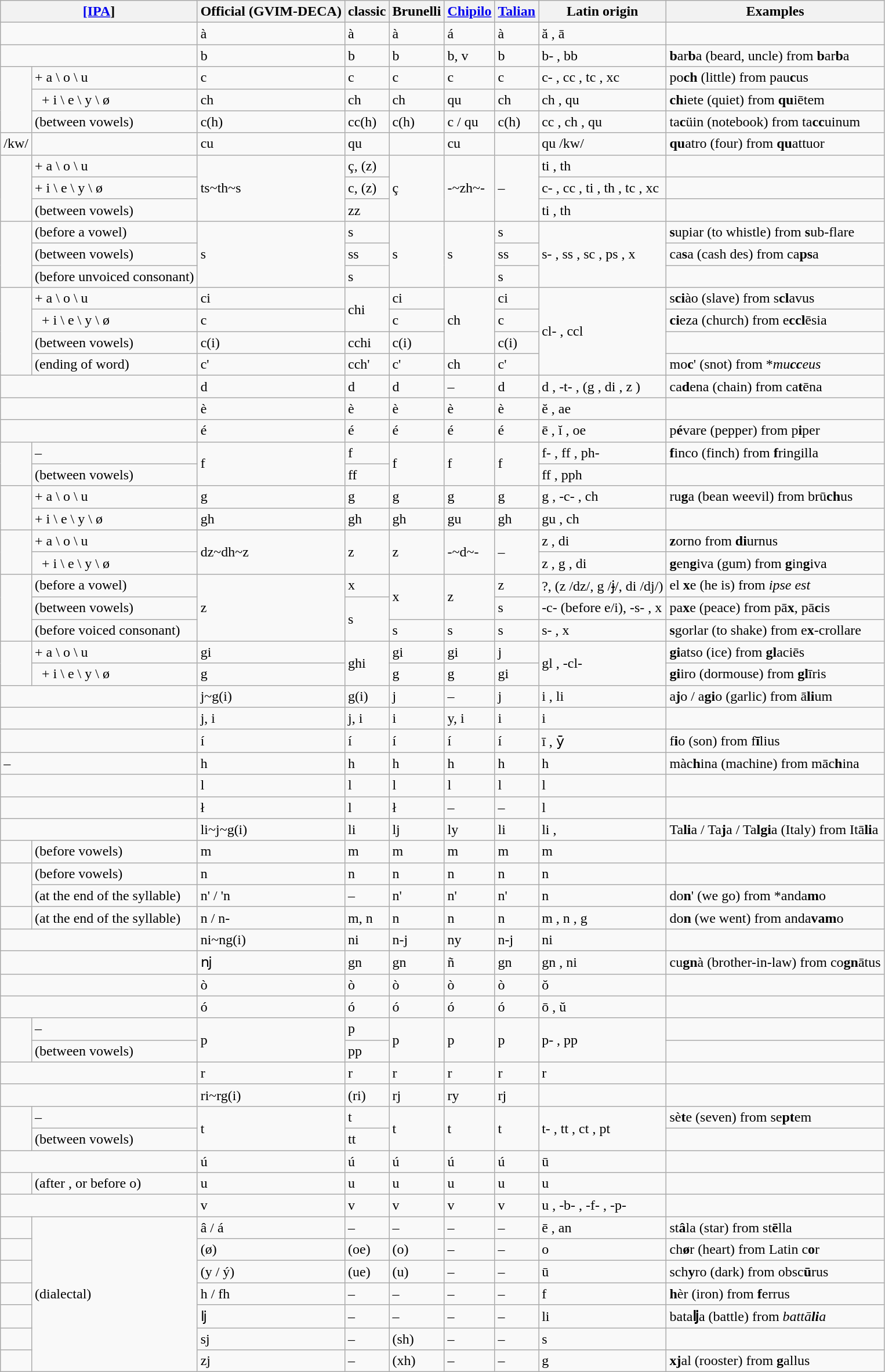<table class="wikitable">
<tr>
<th colspan="2"><a href='#'>[IPA</a>]</th>
<th>Official (GVIM-DECA)</th>
<th>classic</th>
<th>Brunelli</th>
<th><a href='#'>Chipilo</a></th>
<th><a href='#'>Talian</a></th>
<th>Latin origin </th>
<th>Examples</th>
</tr>
<tr>
<td colspan="2"></td>
<td>à</td>
<td>à</td>
<td>à</td>
<td>á</td>
<td>à</td>
<td>ă , ā </td>
<td></td>
</tr>
<tr>
<td colspan="2"></td>
<td>b</td>
<td>b</td>
<td>b</td>
<td>b, v</td>
<td>b</td>
<td>b- , bb </td>
<td><strong>b</strong>ar<strong>b</strong>a (beard, uncle) from <strong>b</strong>ar<strong>b</strong>a</td>
</tr>
<tr>
<td rowspan="3"></td>
<td>+ a \ o \ u</td>
<td>c</td>
<td>c</td>
<td>c</td>
<td>c</td>
<td>c</td>
<td>c- , cc , tc , xc </td>
<td>po<strong>ch</strong> (little) from pau<strong>c</strong>us</td>
</tr>
<tr>
<td>  + i \ e \ y \ ø</td>
<td>ch</td>
<td>ch</td>
<td>ch</td>
<td>qu</td>
<td>ch</td>
<td>ch , qu </td>
<td><strong>ch</strong>iete (quiet) from <strong>qu</strong>iētem</td>
</tr>
<tr>
<td>(between vowels)</td>
<td>c(h)</td>
<td>cc(h)</td>
<td>c(h)</td>
<td>c / qu</td>
<td>c(h)</td>
<td>cc , ch , qu </td>
<td>ta<strong>c</strong>üin (notebook) from ta<strong>cc</strong>uinum</td>
</tr>
<tr>
<td>/kw/</td>
<td></td>
<td>cu</td>
<td>qu</td>
<td></td>
<td>cu</td>
<td></td>
<td>qu /kw/</td>
<td><strong>qu</strong>atro (four) from <strong>qu</strong>attuor</td>
</tr>
<tr>
<td rowspan="3"></td>
<td>+ a \ o \ u</td>
<td rowspan="3">ts~th~s</td>
<td>ç, (z)</td>
<td rowspan="3">ç</td>
<td rowspan="3">-~zh~-</td>
<td rowspan="3">–</td>
<td>ti , th </td>
<td></td>
</tr>
<tr>
<td>+ i \ e \ y \ ø</td>
<td>c, (z)</td>
<td>c- , cc , ti , th , tc , xc </td>
<td></td>
</tr>
<tr>
<td>(between vowels)</td>
<td>zz</td>
<td>ti , th </td>
<td></td>
</tr>
<tr>
<td rowspan="3"></td>
<td>(before a vowel)</td>
<td rowspan="3">s</td>
<td>s</td>
<td rowspan="3">s</td>
<td rowspan="3">s</td>
<td>s</td>
<td rowspan="3">s- , ss , sc , ps , x </td>
<td><strong>s</strong>upiar (to whistle) from <strong>s</strong>ub-flare</td>
</tr>
<tr>
<td>(between vowels)</td>
<td>ss</td>
<td>ss</td>
<td>ca<strong>s</strong>a (cash des) from ca<strong>ps</strong>a</td>
</tr>
<tr>
<td>(before unvoiced consonant)</td>
<td>s</td>
<td>s</td>
<td></td>
</tr>
<tr>
<td rowspan="4"></td>
<td>+ a \ o \ u</td>
<td>ci</td>
<td rowspan="2">chi</td>
<td>ci</td>
<td rowspan="3">ch</td>
<td>ci</td>
<td rowspan="4">cl- , ccl </td>
<td>s<strong>ci</strong>ào (slave) from s<strong>cl</strong>avus</td>
</tr>
<tr>
<td>  + i \ e \ y \ ø</td>
<td>c</td>
<td>c</td>
<td>c</td>
<td><strong>ci</strong>eza (church) from e<strong>ccl</strong>ēsia</td>
</tr>
<tr>
<td>(between vowels)</td>
<td>c(i)</td>
<td>cchi</td>
<td>c(i)</td>
<td>c(i)</td>
<td></td>
</tr>
<tr>
<td>(ending of word)</td>
<td>c'</td>
<td>cch'</td>
<td>c'</td>
<td>ch</td>
<td>c'</td>
<td>mo<strong>c</strong>' (snot) from *<em>mu<strong>cc</strong>eus</em></td>
</tr>
<tr>
<td colspan="2"></td>
<td>d</td>
<td>d</td>
<td>d</td>
<td>–</td>
<td>d</td>
<td>d , -t- , (g  , di , z )</td>
<td>ca<strong>d</strong>ena (chain) from ca<strong>t</strong>ēna</td>
</tr>
<tr>
<td colspan="2"></td>
<td>è</td>
<td>è</td>
<td>è</td>
<td>è</td>
<td>è</td>
<td>ĕ , ae </td>
<td></td>
</tr>
<tr>
<td colspan="2"></td>
<td>é</td>
<td>é</td>
<td>é</td>
<td>é</td>
<td>é</td>
<td>ē , ĭ , oe </td>
<td>p<strong>é</strong>vare (pepper) from p<strong>i</strong>per</td>
</tr>
<tr>
<td rowspan="2"></td>
<td>–</td>
<td rowspan="2">f</td>
<td>f</td>
<td rowspan="2">f</td>
<td rowspan="2">f</td>
<td rowspan="2">f</td>
<td>f- , ff , ph- </td>
<td><strong>f</strong>inco (finch) from <strong>f</strong>ringilla</td>
</tr>
<tr>
<td>(between vowels)</td>
<td>ff</td>
<td>ff , pph </td>
<td></td>
</tr>
<tr>
<td rowspan="2"></td>
<td>+ a \ o \ u</td>
<td>g</td>
<td>g</td>
<td>g</td>
<td>g</td>
<td>g</td>
<td>g , -c- , ch </td>
<td>ru<strong>g</strong>a (bean weevil) from brū<strong>ch</strong>us</td>
</tr>
<tr>
<td>+ i \ e \ y \ ø</td>
<td>gh</td>
<td>gh</td>
<td>gh</td>
<td>gu</td>
<td>gh</td>
<td>gu , ch </td>
<td></td>
</tr>
<tr>
<td rowspan="2"></td>
<td>+ a \ o \ u</td>
<td rowspan="2">dz~dh~z</td>
<td rowspan="2">z</td>
<td rowspan="2">z</td>
<td rowspan="2">-~d~-</td>
<td rowspan="2">–</td>
<td>z , di </td>
<td><strong>z</strong>orno from <strong>di</strong>urnus</td>
</tr>
<tr>
<td>  + i \ e \ y \ ø</td>
<td>z , g , di </td>
<td><strong>g</strong>en<strong>g</strong>iva (gum) from <strong>g</strong>in<strong>g</strong>iva</td>
</tr>
<tr>
<td rowspan="3"></td>
<td>(before a vowel)</td>
<td rowspan="3">z</td>
<td>x</td>
<td rowspan="2">x</td>
<td rowspan="2">z</td>
<td>z</td>
<td>?, (z /dz/, g /ɉ/, di /dj/)</td>
<td>el <strong>x</strong>e (he is) from <em>ipse est</em></td>
</tr>
<tr>
<td>(between vowels)</td>
<td rowspan="2">s</td>
<td>s</td>
<td>-c-  (before e/i), -s- , x </td>
<td>pa<strong>x</strong>e (peace) from pā<strong>x</strong>, pā<strong>c</strong>is</td>
</tr>
<tr>
<td>(before voiced consonant)</td>
<td>s</td>
<td>s</td>
<td>s</td>
<td>s- , x </td>
<td><strong>s</strong>gorlar (to shake) from e<strong>x</strong>-crollare</td>
</tr>
<tr>
<td rowspan="2"></td>
<td>+ a \ o \ u</td>
<td>gi</td>
<td rowspan="2">ghi</td>
<td>gi</td>
<td>gi</td>
<td>j</td>
<td rowspan="2">gl , -cl- </td>
<td><strong>gi</strong>atso (ice) from <strong>gl</strong>aciēs</td>
</tr>
<tr>
<td>  + i \ e \ y \ ø</td>
<td>g</td>
<td>g</td>
<td>g</td>
<td>gi</td>
<td><strong>gi</strong>iro (dormouse) from <strong>gl</strong>īris</td>
</tr>
<tr>
<td colspan="2"></td>
<td>j~g(i)</td>
<td>g(i)</td>
<td>j</td>
<td>–</td>
<td>j</td>
<td>i , li </td>
<td>a<strong>j</strong>o / a<strong>gi</strong>o (garlic) from ā<strong>li</strong>um</td>
</tr>
<tr>
<td colspan="2"></td>
<td>j, i</td>
<td>j, i</td>
<td>i</td>
<td>y, i</td>
<td>i</td>
<td>i </td>
<td></td>
</tr>
<tr>
<td colspan="2"></td>
<td>í</td>
<td>í</td>
<td>í</td>
<td>í</td>
<td>í</td>
<td>ī , ȳ </td>
<td>f<strong>i</strong>o (son) from f<strong>ī</strong>lius</td>
</tr>
<tr>
<td colspan="2">–</td>
<td>h</td>
<td>h</td>
<td>h</td>
<td>h</td>
<td>h</td>
<td>h </td>
<td>màc<strong>h</strong>ina (machine) from māc<strong>h</strong>ina</td>
</tr>
<tr>
<td colspan="2"></td>
<td>l</td>
<td>l</td>
<td>l</td>
<td>l</td>
<td>l</td>
<td>l </td>
<td></td>
</tr>
<tr>
<td colspan="2"></td>
<td>ł</td>
<td>l</td>
<td>ł</td>
<td>–</td>
<td>–</td>
<td>l </td>
<td></td>
</tr>
<tr>
<td colspan="2"></td>
<td>li~j~g(i)</td>
<td>li</td>
<td>lj</td>
<td>ly</td>
<td>li</td>
<td>li , </td>
<td>Ta<strong>li</strong>a / Ta<strong>j</strong>a / Ta<strong>lgi</strong>a (Italy) from Itā<strong>li</strong>a</td>
</tr>
<tr>
<td></td>
<td>(before vowels)</td>
<td>m</td>
<td>m</td>
<td>m</td>
<td>m</td>
<td>m</td>
<td>m </td>
<td></td>
</tr>
<tr>
<td rowspan="2"></td>
<td>(before vowels)</td>
<td>n</td>
<td>n</td>
<td>n</td>
<td>n</td>
<td>n</td>
<td>n </td>
<td></td>
</tr>
<tr>
<td>(at the end of the syllable)</td>
<td>n' / 'n</td>
<td>–</td>
<td>n'</td>
<td>n'</td>
<td>n'</td>
<td>n </td>
<td>do<strong>n</strong>' (we go) from *anda<strong>m</strong>o</td>
</tr>
<tr>
<td></td>
<td>(at the end of the syllable)</td>
<td>n / n-</td>
<td>m, n</td>
<td>n</td>
<td>n</td>
<td>n</td>
<td>m , n , g </td>
<td>do<strong>n</strong> (we went) from anda<strong>vam</strong>o</td>
</tr>
<tr>
<td colspan="2"></td>
<td>ni~ng(i)</td>
<td>ni</td>
<td>n-j</td>
<td>ny</td>
<td>n-j</td>
<td>ni </td>
<td></td>
</tr>
<tr>
<td colspan="2"></td>
<td>ǌ</td>
<td>gn</td>
<td>gn</td>
<td>ñ</td>
<td>gn</td>
<td>gn , ni </td>
<td>cu<strong>gn</strong>à (brother-in-law) from co<strong>gn</strong>ātus</td>
</tr>
<tr>
<td colspan="2"></td>
<td>ò</td>
<td>ò</td>
<td>ò</td>
<td>ò</td>
<td>ò</td>
<td>ŏ </td>
<td></td>
</tr>
<tr>
<td colspan="2"></td>
<td>ó</td>
<td>ó</td>
<td>ó</td>
<td>ó</td>
<td>ó</td>
<td>ō ,  ŭ </td>
<td></td>
</tr>
<tr>
<td rowspan="2"></td>
<td>–</td>
<td rowspan="2">p</td>
<td>p</td>
<td rowspan="2">p</td>
<td rowspan="2">p</td>
<td rowspan="2">p</td>
<td rowspan="2">p- , pp </td>
<td></td>
</tr>
<tr>
<td>(between vowels)</td>
<td>pp</td>
<td></td>
</tr>
<tr>
<td colspan="2"></td>
<td>r</td>
<td>r</td>
<td>r</td>
<td>r</td>
<td>r</td>
<td>r </td>
<td></td>
</tr>
<tr>
<td colspan="2"></td>
<td>ri~rg(i)</td>
<td>(ri)</td>
<td>rj</td>
<td>ry</td>
<td>rj</td>
<td></td>
<td></td>
</tr>
<tr>
<td rowspan="2"></td>
<td>–</td>
<td rowspan="2">t</td>
<td>t</td>
<td rowspan="2">t</td>
<td rowspan="2">t</td>
<td rowspan="2">t</td>
<td rowspan="2">t- , tt , ct , pt </td>
<td>sè<strong>t</strong>e (seven) from se<strong>pt</strong>em</td>
</tr>
<tr>
<td>(between vowels)</td>
<td>tt</td>
<td></td>
</tr>
<tr>
<td colspan="2"></td>
<td>ú</td>
<td>ú</td>
<td>ú</td>
<td>ú</td>
<td>ú</td>
<td>ū </td>
<td></td>
</tr>
<tr>
<td></td>
<td>(after ,  or before o)</td>
<td>u</td>
<td>u</td>
<td>u</td>
<td>u</td>
<td>u</td>
<td>u </td>
<td></td>
</tr>
<tr>
<td colspan="2"></td>
<td>v</td>
<td>v</td>
<td>v</td>
<td>v</td>
<td>v</td>
<td>u , -b- , -f- , -p- </td>
<td></td>
</tr>
<tr>
<td></td>
<td rowspan="7">(dialectal)</td>
<td>â / á</td>
<td>–</td>
<td>–</td>
<td>–</td>
<td>–</td>
<td>ē , an </td>
<td>st<strong>â</strong>la (star) from st<strong>ē</strong>lla</td>
</tr>
<tr>
<td></td>
<td>(ø)</td>
<td>(oe)</td>
<td>(o)</td>
<td>–</td>
<td>–</td>
<td>o </td>
<td>ch<strong>ø</strong>r (heart) from Latin c<strong>o</strong>r</td>
</tr>
<tr>
<td></td>
<td>(y / ý)</td>
<td>(ue)</td>
<td>(u)</td>
<td>–</td>
<td>–</td>
<td>ū </td>
<td>sch<strong>y</strong>ro (dark) from obsc<strong>ū</strong>rus</td>
</tr>
<tr>
<td></td>
<td>h / fh</td>
<td>–</td>
<td>–</td>
<td>–</td>
<td>–</td>
<td>f </td>
<td><strong>h</strong>èr (iron) from <strong>f</strong>errus</td>
</tr>
<tr>
<td></td>
<td>ǉ</td>
<td>–</td>
<td>–</td>
<td>–</td>
<td>–</td>
<td>li </td>
<td>bata<strong>ǉ</strong>a (battle) from <em>battā<strong>li</strong>a</em></td>
</tr>
<tr>
<td></td>
<td>sj</td>
<td>–</td>
<td>(sh)</td>
<td>–</td>
<td>–</td>
<td>s </td>
<td></td>
</tr>
<tr>
<td></td>
<td>zj</td>
<td>–</td>
<td>(xh)</td>
<td>–</td>
<td>–</td>
<td>g </td>
<td><strong>xj</strong>al (rooster) from <strong>g</strong>allus</td>
</tr>
</table>
